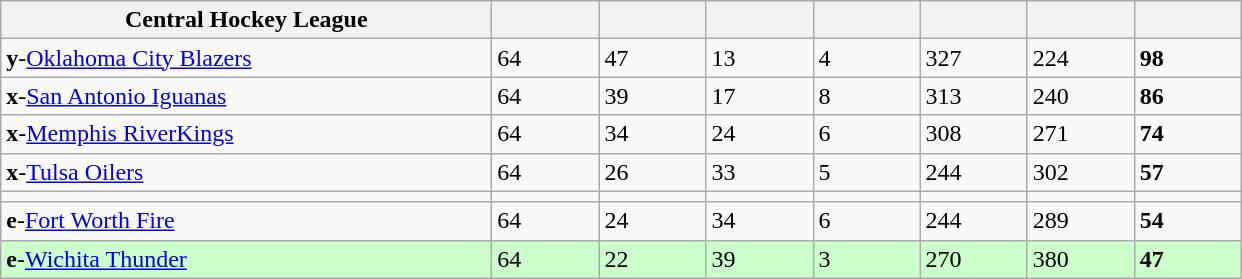<table class="wikitable sortable">
<tr>
<th style="width:20em;" class="unsortable">Central Hockey League</th>
<th style="width:4em;" class="unsortable"></th>
<th style="width:4em;"></th>
<th style="width:4em;"></th>
<th style="width:4em;"></th>
<th style="width:4em;"></th>
<th style="width:4em;"></th>
<th style="width:4em;"></th>
</tr>
<tr>
<td><strong>y</strong>-<a href='#'>Oklahoma City Blazers</a></td>
<td>64</td>
<td>47</td>
<td>13</td>
<td>4</td>
<td>327</td>
<td>224</td>
<td><strong>98</strong></td>
</tr>
<tr>
<td><strong>x</strong>-<a href='#'>San Antonio Iguanas</a></td>
<td>64</td>
<td>39</td>
<td>17</td>
<td>8</td>
<td>313</td>
<td>240</td>
<td><strong>86</strong></td>
</tr>
<tr>
<td><strong>x</strong>-<a href='#'>Memphis RiverKings</a></td>
<td>64</td>
<td>34</td>
<td>24</td>
<td>6</td>
<td>308</td>
<td>271</td>
<td><strong>74</strong></td>
</tr>
<tr>
<td><strong>x</strong>-<a href='#'>Tulsa Oilers</a></td>
<td>64</td>
<td>26</td>
<td>33</td>
<td>5</td>
<td>244</td>
<td>302</td>
<td><strong>57</strong></td>
</tr>
<tr color="#cccccc">
<td></td>
<td></td>
<td></td>
<td></td>
<td></td>
<td></td>
<td></td>
<td></td>
</tr>
<tr>
<td><strong>e</strong>-<a href='#'>Fort Worth Fire</a></td>
<td>64</td>
<td>24</td>
<td>34</td>
<td>6</td>
<td>244</td>
<td>289</td>
<td><strong>54</strong></td>
</tr>
<tr bgcolor="#ccffcc">
<td><strong>e</strong>-<a href='#'>Wichita Thunder</a></td>
<td>64</td>
<td>22</td>
<td>39</td>
<td>3</td>
<td>270</td>
<td>380</td>
<td><strong>47</strong></td>
</tr>
</table>
